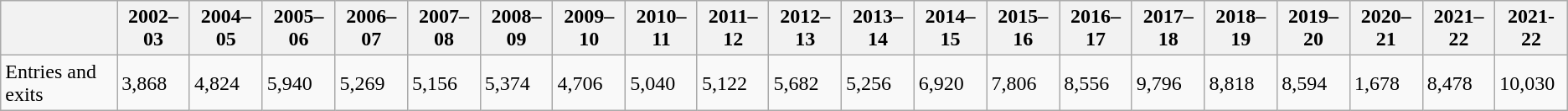<table class="wikitable">
<tr>
<th></th>
<th>2002–03</th>
<th>2004–05</th>
<th>2005–06</th>
<th>2006–07</th>
<th>2007–08</th>
<th>2008–09</th>
<th>2009–10</th>
<th>2010–11</th>
<th>2011–12</th>
<th>2012–13</th>
<th>2013–14</th>
<th>2014–15</th>
<th>2015–16</th>
<th>2016–17</th>
<th>2017–18</th>
<th>2018–19</th>
<th>2019–20</th>
<th>2020–21</th>
<th>2021–22</th>
<th>2021-22</th>
</tr>
<tr>
<td>Entries and exits</td>
<td>3,868</td>
<td>4,824</td>
<td>5,940</td>
<td>5,269</td>
<td>5,156</td>
<td>5,374</td>
<td>4,706</td>
<td>5,040</td>
<td>5,122</td>
<td>5,682</td>
<td>5,256</td>
<td>6,920</td>
<td>7,806</td>
<td>8,556</td>
<td>9,796</td>
<td>8,818</td>
<td>8,594</td>
<td>1,678</td>
<td>8,478</td>
<td>10,030</td>
</tr>
</table>
